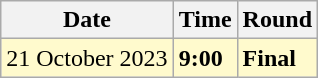<table class="wikitable">
<tr>
<th>Date</th>
<th>Time</th>
<th>Round</th>
</tr>
<tr style=background:lemonchiffon>
<td>21 October 2023</td>
<td><strong>9:00</strong></td>
<td><strong>Final</strong></td>
</tr>
</table>
